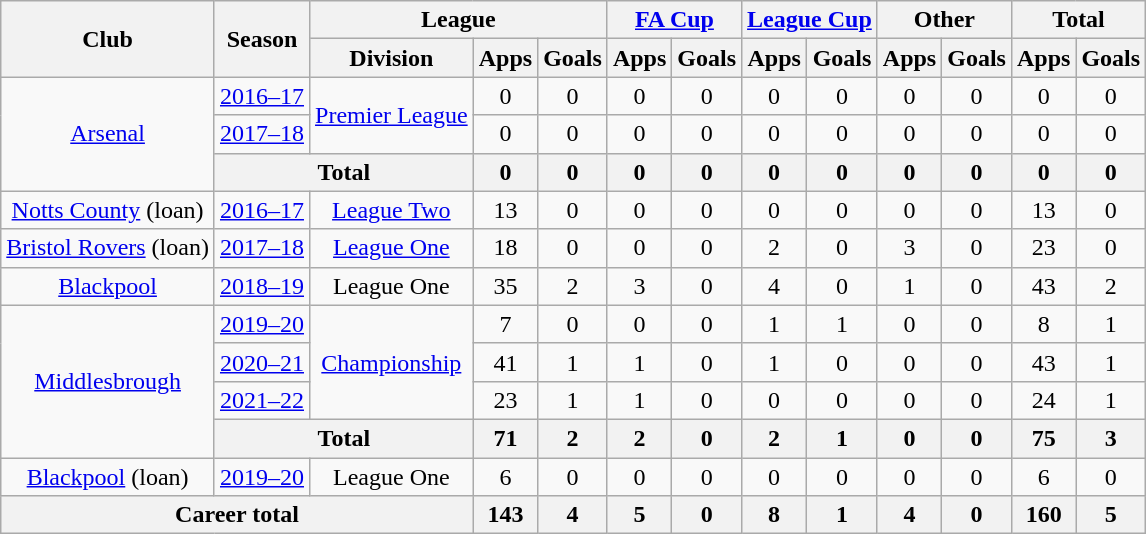<table class="wikitable" style="text-align: center">
<tr>
<th rowspan="2">Club</th>
<th rowspan="2">Season</th>
<th colspan="3">League</th>
<th colspan="2"><a href='#'>FA Cup</a></th>
<th colspan="2"><a href='#'>League Cup</a></th>
<th colspan="2">Other</th>
<th colspan="2">Total</th>
</tr>
<tr>
<th>Division</th>
<th>Apps</th>
<th>Goals</th>
<th>Apps</th>
<th>Goals</th>
<th>Apps</th>
<th>Goals</th>
<th>Apps</th>
<th>Goals</th>
<th>Apps</th>
<th>Goals</th>
</tr>
<tr>
<td rowspan="3"><a href='#'>Arsenal</a></td>
<td><a href='#'>2016–17</a></td>
<td rowspan="2"><a href='#'>Premier League</a></td>
<td>0</td>
<td>0</td>
<td>0</td>
<td>0</td>
<td>0</td>
<td>0</td>
<td>0</td>
<td>0</td>
<td>0</td>
<td>0</td>
</tr>
<tr>
<td><a href='#'>2017–18</a></td>
<td>0</td>
<td>0</td>
<td>0</td>
<td>0</td>
<td>0</td>
<td>0</td>
<td>0</td>
<td>0</td>
<td>0</td>
<td>0</td>
</tr>
<tr>
<th colspan="2">Total</th>
<th>0</th>
<th>0</th>
<th>0</th>
<th>0</th>
<th>0</th>
<th>0</th>
<th>0</th>
<th>0</th>
<th>0</th>
<th>0</th>
</tr>
<tr>
<td><a href='#'>Notts County</a> (loan)</td>
<td><a href='#'>2016–17</a></td>
<td><a href='#'>League Two</a></td>
<td>13</td>
<td>0</td>
<td>0</td>
<td>0</td>
<td>0</td>
<td>0</td>
<td>0</td>
<td>0</td>
<td>13</td>
<td>0</td>
</tr>
<tr>
<td><a href='#'>Bristol Rovers</a> (loan)</td>
<td><a href='#'>2017–18</a></td>
<td><a href='#'>League One</a></td>
<td>18</td>
<td>0</td>
<td>0</td>
<td>0</td>
<td>2</td>
<td>0</td>
<td>3</td>
<td>0</td>
<td>23</td>
<td>0</td>
</tr>
<tr>
<td><a href='#'>Blackpool</a></td>
<td><a href='#'>2018–19</a></td>
<td>League One</td>
<td>35</td>
<td>2</td>
<td>3</td>
<td>0</td>
<td>4</td>
<td>0</td>
<td>1</td>
<td>0</td>
<td>43</td>
<td>2</td>
</tr>
<tr>
<td rowspan=4><a href='#'>Middlesbrough</a></td>
<td><a href='#'>2019–20</a></td>
<td rowspan=3><a href='#'>Championship</a></td>
<td>7</td>
<td>0</td>
<td>0</td>
<td>0</td>
<td>1</td>
<td>1</td>
<td>0</td>
<td>0</td>
<td>8</td>
<td>1</td>
</tr>
<tr>
<td><a href='#'>2020–21</a></td>
<td>41</td>
<td>1</td>
<td>1</td>
<td>0</td>
<td>1</td>
<td>0</td>
<td>0</td>
<td>0</td>
<td>43</td>
<td>1</td>
</tr>
<tr>
<td><a href='#'>2021–22</a></td>
<td>23</td>
<td>1</td>
<td>1</td>
<td>0</td>
<td>0</td>
<td>0</td>
<td>0</td>
<td>0</td>
<td>24</td>
<td>1</td>
</tr>
<tr>
<th colspan="2">Total</th>
<th>71</th>
<th>2</th>
<th>2</th>
<th>0</th>
<th>2</th>
<th>1</th>
<th>0</th>
<th>0</th>
<th>75</th>
<th>3</th>
</tr>
<tr>
<td><a href='#'>Blackpool</a> (loan)</td>
<td><a href='#'>2019–20</a></td>
<td>League One</td>
<td>6</td>
<td>0</td>
<td>0</td>
<td>0</td>
<td>0</td>
<td>0</td>
<td>0</td>
<td>0</td>
<td>6</td>
<td>0</td>
</tr>
<tr>
<th colspan="3">Career total</th>
<th>143</th>
<th>4</th>
<th>5</th>
<th>0</th>
<th>8</th>
<th>1</th>
<th>4</th>
<th>0</th>
<th>160</th>
<th>5</th>
</tr>
</table>
